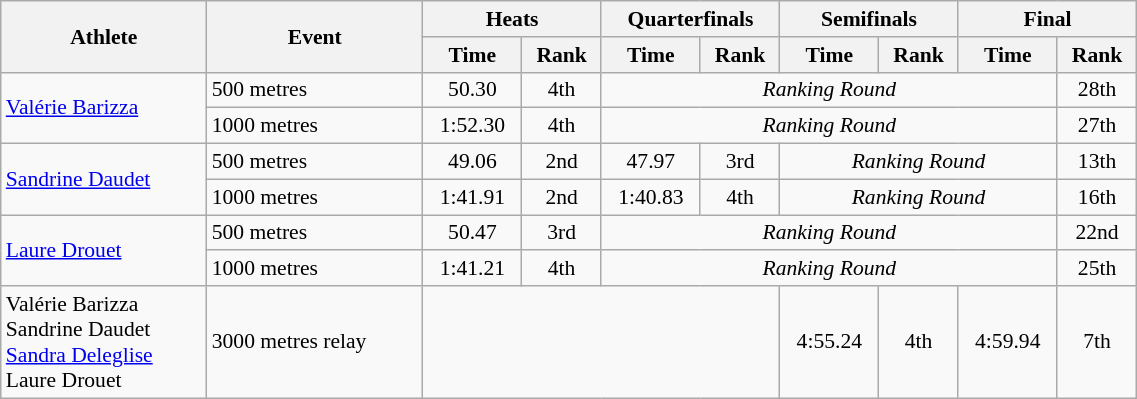<table class="wikitable" style="font-size:90%; text-align:center; width:60%">
<tr>
<th rowspan="2">Athlete</th>
<th rowspan="2">Event</th>
<th colspan="2">Heats</th>
<th colspan="2">Quarterfinals</th>
<th colspan="2">Semifinals</th>
<th colspan="2">Final</th>
</tr>
<tr>
<th>Time</th>
<th>Rank</th>
<th>Time</th>
<th>Rank</th>
<th>Time</th>
<th>Rank</th>
<th>Time</th>
<th>Rank</th>
</tr>
<tr>
<td align=left rowspan=2><a href='#'>Valérie Barizza</a></td>
<td align=left>500 metres</td>
<td>50.30</td>
<td>4th</td>
<td colspan=5><em>Ranking Round</em></td>
<td>28th</td>
</tr>
<tr>
<td align=left>1000 metres</td>
<td>1:52.30</td>
<td>4th</td>
<td colspan=5><em>Ranking Round</em></td>
<td>27th</td>
</tr>
<tr>
<td align=left rowspan=2><a href='#'>Sandrine Daudet</a></td>
<td align=left>500 metres</td>
<td>49.06</td>
<td>2nd</td>
<td>47.97</td>
<td>3rd</td>
<td colspan=3><em>Ranking Round</em></td>
<td>13th</td>
</tr>
<tr>
<td align=left>1000 metres</td>
<td>1:41.91</td>
<td>2nd</td>
<td>1:40.83</td>
<td>4th</td>
<td colspan=3><em>Ranking Round</em></td>
<td>16th</td>
</tr>
<tr>
<td align=left rowspan=2><a href='#'>Laure Drouet</a></td>
<td align=left>500 metres</td>
<td>50.47</td>
<td>3rd</td>
<td colspan=5><em>Ranking Round</em></td>
<td>22nd</td>
</tr>
<tr>
<td align=left>1000 metres</td>
<td>1:41.21</td>
<td>4th</td>
<td colspan=5><em>Ranking Round</em></td>
<td>25th</td>
</tr>
<tr>
<td align=left>Valérie Barizza<br>Sandrine Daudet<br><a href='#'>Sandra Deleglise</a><br>Laure Drouet</td>
<td align=left>3000 metres relay</td>
<td colspan=4></td>
<td>4:55.24</td>
<td>4th</td>
<td>4:59.94</td>
<td>7th</td>
</tr>
</table>
